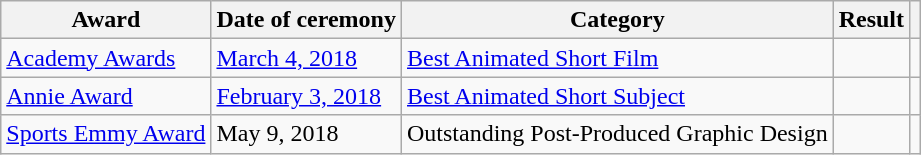<table class="wikitable">
<tr>
<th>Award</th>
<th>Date of ceremony</th>
<th>Category</th>
<th>Result</th>
<th></th>
</tr>
<tr>
<td><a href='#'>Academy Awards</a></td>
<td><a href='#'>March 4, 2018</a></td>
<td><a href='#'>Best Animated Short Film</a></td>
<td></td>
<td style="text-align:center;"></td>
</tr>
<tr>
<td><a href='#'>Annie Award</a></td>
<td><a href='#'>February 3, 2018</a></td>
<td><a href='#'>Best Animated Short Subject</a></td>
<td></td>
<td style="text-align:center;"></td>
</tr>
<tr>
<td><a href='#'>Sports Emmy Award</a></td>
<td>May 9, 2018</td>
<td>Outstanding Post-Produced Graphic Design</td>
<td></td>
<td style="text-align:center;"></td>
</tr>
</table>
